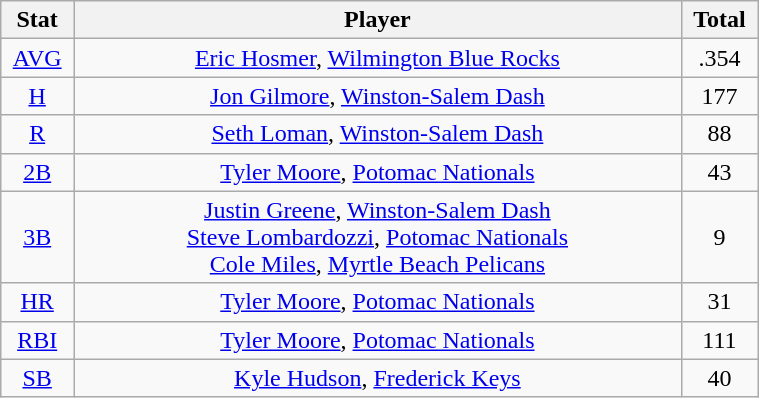<table class="wikitable" width="40%" style="text-align:center;">
<tr>
<th width="5%">Stat</th>
<th width="60%">Player</th>
<th width="5%">Total</th>
</tr>
<tr>
<td><a href='#'>AVG</a></td>
<td><a href='#'>Eric Hosmer</a>, <a href='#'>Wilmington Blue Rocks</a></td>
<td>.354</td>
</tr>
<tr>
<td><a href='#'>H</a></td>
<td><a href='#'>Jon Gilmore</a>, <a href='#'>Winston-Salem Dash</a></td>
<td>177</td>
</tr>
<tr>
<td><a href='#'>R</a></td>
<td><a href='#'>Seth Loman</a>, <a href='#'>Winston-Salem Dash</a></td>
<td>88</td>
</tr>
<tr>
<td><a href='#'>2B</a></td>
<td><a href='#'>Tyler Moore</a>, <a href='#'>Potomac Nationals</a></td>
<td>43</td>
</tr>
<tr>
<td><a href='#'>3B</a></td>
<td><a href='#'>Justin Greene</a>, <a href='#'>Winston-Salem Dash</a> <br> <a href='#'>Steve Lombardozzi</a>, <a href='#'>Potomac Nationals</a> <br> <a href='#'>Cole Miles</a>, <a href='#'>Myrtle Beach Pelicans</a></td>
<td>9</td>
</tr>
<tr>
<td><a href='#'>HR</a></td>
<td><a href='#'>Tyler Moore</a>, <a href='#'>Potomac Nationals</a></td>
<td>31</td>
</tr>
<tr>
<td><a href='#'>RBI</a></td>
<td><a href='#'>Tyler Moore</a>, <a href='#'>Potomac Nationals</a></td>
<td>111</td>
</tr>
<tr>
<td><a href='#'>SB</a></td>
<td><a href='#'>Kyle Hudson</a>, <a href='#'>Frederick Keys</a></td>
<td>40</td>
</tr>
</table>
